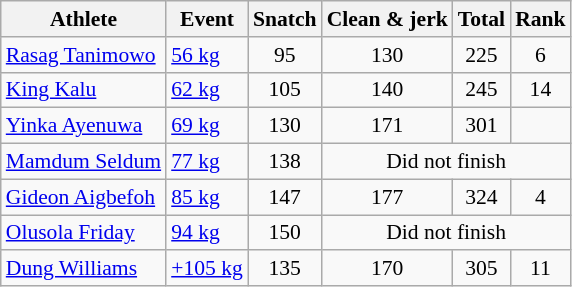<table class="wikitable" style="font-size:90%;text-align:center">
<tr>
<th>Athlete</th>
<th>Event</th>
<th>Snatch</th>
<th>Clean & jerk</th>
<th>Total</th>
<th>Rank</th>
</tr>
<tr align=center>
<td align=left><a href='#'>Rasag Tanimowo</a></td>
<td align=left><a href='#'>56 kg</a></td>
<td>95</td>
<td>130</td>
<td>225</td>
<td>6</td>
</tr>
<tr align=center>
<td align=left><a href='#'>King Kalu</a></td>
<td align=left><a href='#'>62 kg</a></td>
<td>105</td>
<td>140</td>
<td>245</td>
<td>14</td>
</tr>
<tr align=center>
<td align=left><a href='#'>Yinka Ayenuwa</a></td>
<td align=left><a href='#'>69 kg</a></td>
<td>130</td>
<td>171</td>
<td>301</td>
<td></td>
</tr>
<tr align=center>
<td align=left><a href='#'>Mamdum Seldum</a></td>
<td align=left><a href='#'>77 kg</a></td>
<td>138</td>
<td colspan=3>Did not finish</td>
</tr>
<tr align=center>
<td align=left><a href='#'>Gideon Aigbefoh</a></td>
<td align=left><a href='#'>85 kg</a></td>
<td>147</td>
<td>177</td>
<td>324</td>
<td>4</td>
</tr>
<tr align=center>
<td align=left><a href='#'>Olusola Friday</a></td>
<td align=left><a href='#'>94 kg</a></td>
<td>150</td>
<td colspan=3>Did not finish</td>
</tr>
<tr align=center>
<td align=left><a href='#'>Dung Williams</a></td>
<td align=left><a href='#'>+105 kg</a></td>
<td>135</td>
<td>170</td>
<td>305</td>
<td>11</td>
</tr>
</table>
